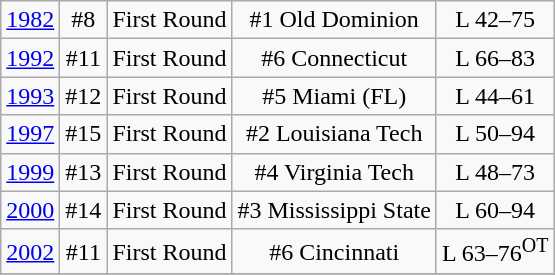<table class="wikitable">
<tr align="center">
<td><a href='#'>1982</a></td>
<td>#8</td>
<td>First Round</td>
<td>#1 Old Dominion</td>
<td>L 42–75</td>
</tr>
<tr align="center">
<td><a href='#'>1992</a></td>
<td>#11</td>
<td>First Round</td>
<td>#6 Connecticut</td>
<td>L 66–83</td>
</tr>
<tr align="center">
<td><a href='#'>1993</a></td>
<td>#12</td>
<td>First Round</td>
<td>#5 Miami (FL)</td>
<td>L 44–61</td>
</tr>
<tr align="center">
<td><a href='#'>1997</a></td>
<td>#15</td>
<td>First Round</td>
<td>#2 Louisiana Tech</td>
<td>L 50–94</td>
</tr>
<tr align="center">
<td><a href='#'>1999</a></td>
<td>#13</td>
<td>First Round</td>
<td>#4 Virginia Tech</td>
<td>L 48–73</td>
</tr>
<tr align="center">
<td><a href='#'>2000</a></td>
<td>#14</td>
<td>First Round</td>
<td>#3 Mississippi State</td>
<td>L 60–94</td>
</tr>
<tr align="center">
<td><a href='#'>2002</a></td>
<td>#11</td>
<td>First Round</td>
<td>#6 Cincinnati</td>
<td>L 63–76<sup>OT</sup></td>
</tr>
<tr align="center">
</tr>
</table>
